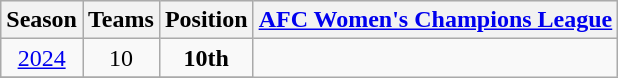<table class="wikitable" style="text-align:center">
<tr style="background:#efefef;">
<th>Season</th>
<th>Teams</th>
<th>Position</th>
<th><a href='#'>AFC Women's Champions League</a></th>
</tr>
<tr>
<td><a href='#'>2024</a></td>
<td>10</td>
<td><strong>10th</strong></td>
</tr>
<tr>
</tr>
</table>
